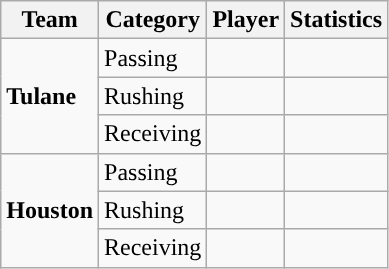<table class="wikitable" style="float: left;">
<tr>
<th>Team</th>
<th>Category</th>
<th>Player</th>
<th>Statistics</th>
</tr>
<tr>
<td rowspan=3><strong>Tulane</strong></td>
<td>Passing</td>
<td></td>
<td></td>
</tr>
<tr>
<td>Rushing</td>
<td></td>
<td></td>
</tr>
<tr>
<td>Receiving</td>
<td></td>
<td></td>
</tr>
<tr>
<td rowspan=3><strong>Houston</strong></td>
<td>Passing</td>
<td></td>
<td></td>
</tr>
<tr>
<td>Rushing</td>
<td></td>
<td></td>
</tr>
<tr>
<td>Receiving</td>
<td></td>
<td></td>
</tr>
</table>
